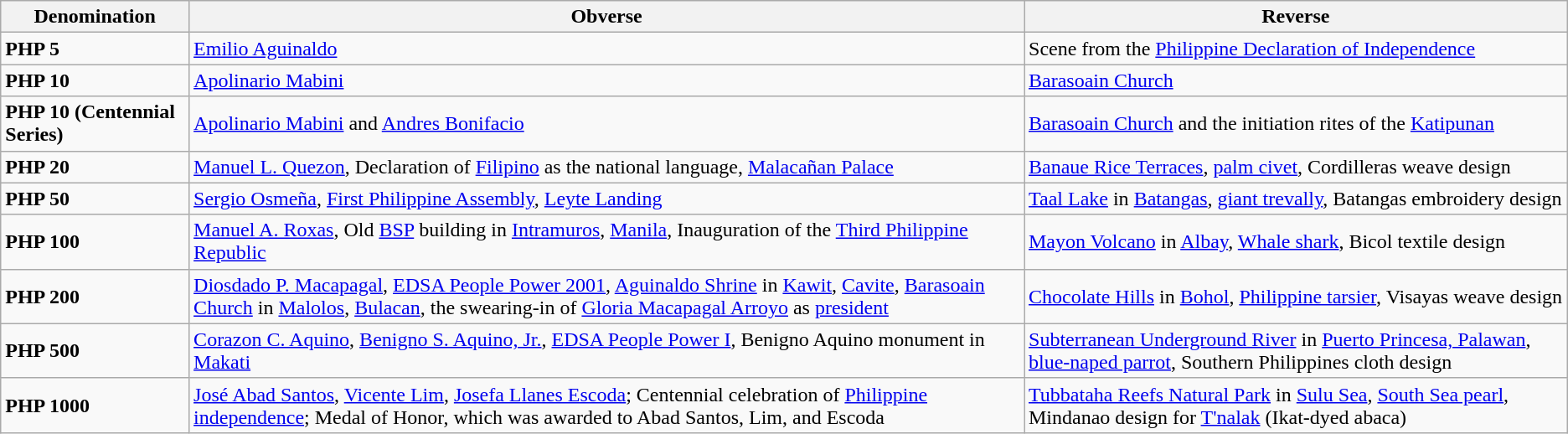<table class="wikitable">
<tr ">
<th>Denomination</th>
<th>Obverse</th>
<th>Reverse</th>
</tr>
<tr>
<td><strong>PHP 5</strong></td>
<td><a href='#'>Emilio Aguinaldo</a></td>
<td>Scene from the <a href='#'>Philippine Declaration of Independence</a></td>
</tr>
<tr>
<td><strong>PHP 10</strong></td>
<td><a href='#'>Apolinario Mabini</a></td>
<td><a href='#'>Barasoain Church</a></td>
</tr>
<tr>
<td><strong>PHP 10 (Centennial Series)</strong></td>
<td><a href='#'>Apolinario Mabini</a> and <a href='#'>Andres Bonifacio</a></td>
<td><a href='#'>Barasoain Church</a> and the initiation rites of the <a href='#'>Katipunan</a></td>
</tr>
<tr>
<td><strong>PHP 20</strong></td>
<td><a href='#'>Manuel L. Quezon</a>, Declaration of <a href='#'>Filipino</a> as the national language, <a href='#'>Malacañan Palace</a></td>
<td><a href='#'>Banaue Rice Terraces</a>, <a href='#'>palm civet</a>, Cordilleras weave design</td>
</tr>
<tr>
<td><strong>PHP 50</strong></td>
<td><a href='#'>Sergio Osmeña</a>, <a href='#'>First Philippine Assembly</a>, <a href='#'>Leyte Landing</a></td>
<td><a href='#'>Taal Lake</a> in <a href='#'>Batangas</a>, <a href='#'>giant trevally</a>, Batangas embroidery design</td>
</tr>
<tr>
<td><strong>PHP 100</strong></td>
<td><a href='#'>Manuel A. Roxas</a>, Old <a href='#'>BSP</a> building in <a href='#'>Intramuros</a>, <a href='#'>Manila</a>, Inauguration of the <a href='#'>Third Philippine Republic</a></td>
<td><a href='#'>Mayon Volcano</a> in <a href='#'>Albay</a>, <a href='#'>Whale shark</a>, Bicol textile design</td>
</tr>
<tr>
<td><strong>PHP 200</strong></td>
<td><a href='#'>Diosdado P. Macapagal</a>, <a href='#'>EDSA People Power 2001</a>, <a href='#'>Aguinaldo Shrine</a> in <a href='#'>Kawit</a>, <a href='#'>Cavite</a>, <a href='#'>Barasoain Church</a> in <a href='#'>Malolos</a>, <a href='#'>Bulacan</a>, the swearing-in of <a href='#'>Gloria Macapagal Arroyo</a> as <a href='#'>president</a></td>
<td><a href='#'>Chocolate Hills</a> in <a href='#'>Bohol</a>, <a href='#'>Philippine tarsier</a>, Visayas weave design</td>
</tr>
<tr>
<td><strong>PHP 500</strong></td>
<td><a href='#'>Corazon C. Aquino</a>, <a href='#'>Benigno S. Aquino, Jr.</a>, <a href='#'>EDSA People Power I</a>, Benigno Aquino monument in <a href='#'>Makati</a></td>
<td><a href='#'>Subterranean Underground River</a> in <a href='#'>Puerto Princesa, Palawan</a>, <a href='#'>blue-naped parrot</a>, Southern Philippines cloth design</td>
</tr>
<tr>
<td><strong>PHP 1000</strong></td>
<td><a href='#'>José Abad Santos</a>, <a href='#'>Vicente Lim</a>, <a href='#'>Josefa Llanes Escoda</a>; Centennial celebration of <a href='#'>Philippine independence</a>; Medal of Honor, which was awarded to Abad Santos, Lim, and Escoda</td>
<td><a href='#'>Tubbataha Reefs Natural Park</a> in <a href='#'>Sulu Sea</a>, <a href='#'>South Sea pearl</a>, Mindanao design for <a href='#'>T'nalak</a> (Ikat-dyed abaca)</td>
</tr>
</table>
